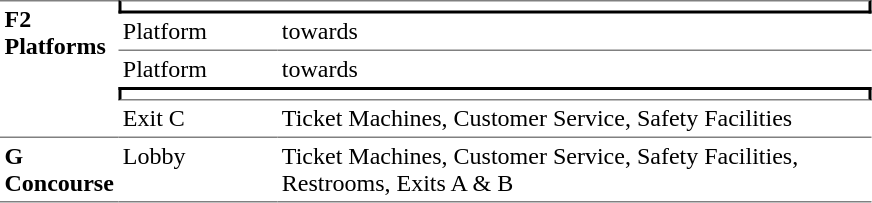<table border=0 cellspacing=0 cellpadding=3>
<tr>
<td style="border-top:solid 1px gray;border-bottom:solid 1px gray;" rowspan=5 width=50 valign=top><strong>F2<br>Platforms</strong></td>
<td style="border-top:solid 1px gray;border-bottom:solid 1px gray;border-right:solid 2px black;border-left:solid 2px black;border-bottom:solid 2px black;text-align:center;" colspan=2></td>
</tr>
<tr>
<td style="border-bottom:solid 1px gray;" width=100>Platform </td>
<td style="border-bottom:solid 1px gray;"width=390>  towards  </td>
</tr>
<tr>
<td>Platform </td>
<td>  towards   </td>
</tr>
<tr>
<td style="border-bottom:solid 1px gray;border-top:solid 2px black;border-right:solid 2px black;border-left:solid 2px black;text-align:center;" colspan=2></td>
</tr>
<tr>
<td style="border-bottom:solid 1px gray;" valign=top>Exit C</td>
<td style="border-bottom:solid 1px gray;" valign=top>Ticket Machines, Customer Service, Safety Facilities</td>
<td></td>
</tr>
<tr>
<td style="border-bottom:solid 1px gray;" valign=top><strong>G<br>Concourse</strong></td>
<td style="border-bottom:solid 1px gray;" valign=top>Lobby</td>
<td style="border-bottom:solid 1px gray;" width=390 valign=top>Ticket Machines, Customer Service, Safety Facilities, Restrooms, Exits A & B</td>
</tr>
<tr>
</tr>
</table>
